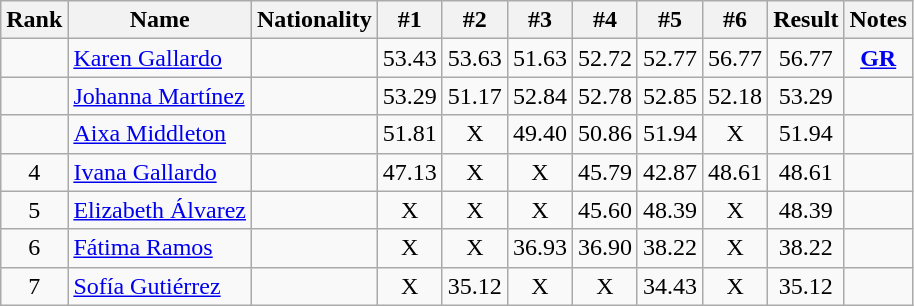<table class="wikitable sortable" style="text-align:center">
<tr>
<th>Rank</th>
<th>Name</th>
<th>Nationality</th>
<th>#1</th>
<th>#2</th>
<th>#3</th>
<th>#4</th>
<th>#5</th>
<th>#6</th>
<th>Result</th>
<th>Notes</th>
</tr>
<tr>
<td></td>
<td align=left><a href='#'>Karen Gallardo</a></td>
<td align=left></td>
<td>53.43</td>
<td>53.63</td>
<td>51.63</td>
<td>52.72</td>
<td>52.77</td>
<td>56.77</td>
<td>56.77</td>
<td><strong><a href='#'>GR</a></strong></td>
</tr>
<tr>
<td></td>
<td align=left><a href='#'>Johanna Martínez</a></td>
<td align=left></td>
<td>53.29</td>
<td>51.17</td>
<td>52.84</td>
<td>52.78</td>
<td>52.85</td>
<td>52.18</td>
<td>53.29</td>
<td></td>
</tr>
<tr>
<td></td>
<td align=left><a href='#'>Aixa Middleton</a></td>
<td align=left></td>
<td>51.81</td>
<td>X</td>
<td>49.40</td>
<td>50.86</td>
<td>51.94</td>
<td>X</td>
<td>51.94</td>
<td></td>
</tr>
<tr>
<td>4</td>
<td align=left><a href='#'>Ivana Gallardo</a></td>
<td align=left></td>
<td>47.13</td>
<td>X</td>
<td>X</td>
<td>45.79</td>
<td>42.87</td>
<td>48.61</td>
<td>48.61</td>
<td></td>
</tr>
<tr>
<td>5</td>
<td align=left><a href='#'>Elizabeth Álvarez</a></td>
<td align=left></td>
<td>X</td>
<td>X</td>
<td>X</td>
<td>45.60</td>
<td>48.39</td>
<td>X</td>
<td>48.39</td>
<td></td>
</tr>
<tr>
<td>6</td>
<td align=left><a href='#'>Fátima Ramos</a></td>
<td align=left></td>
<td>X</td>
<td>X</td>
<td>36.93</td>
<td>36.90</td>
<td>38.22</td>
<td>X</td>
<td>38.22</td>
<td></td>
</tr>
<tr>
<td>7</td>
<td align=left><a href='#'>Sofía Gutiérrez</a></td>
<td align=left></td>
<td>X</td>
<td>35.12</td>
<td>X</td>
<td>X</td>
<td>34.43</td>
<td>X</td>
<td>35.12</td>
<td></td>
</tr>
</table>
